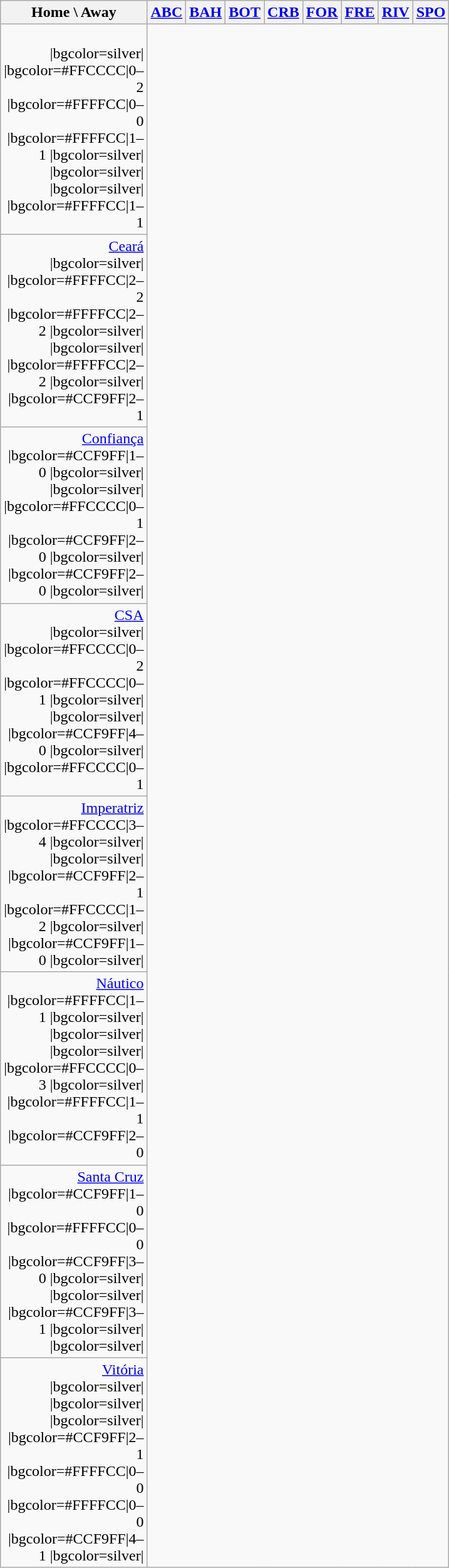<table class="wikitable" style="text-align: center">
<tr>
<th width=135>Home \ Away</th>
<th><a href='#'>ABC</a></th>
<th><a href='#'>BAH</a></th>
<th><a href='#'>BOT</a></th>
<th><a href='#'>CRB</a></th>
<th><a href='#'>FOR</a></th>
<th><a href='#'>FRE</a></th>
<th><a href='#'>RIV</a></th>
<th><a href='#'>SPO</a></th>
</tr>
<tr>
<td style="text-align:right"><br>|bgcolor=silver|
|bgcolor=#FFCCCC|0–2
|bgcolor=#FFFFCC|0–0
|bgcolor=#FFFFCC|1–1
|bgcolor=silver|
|bgcolor=silver|
|bgcolor=silver|
|bgcolor=#FFFFCC|1–1</td>
</tr>
<tr>
<td style="text-align:right"> <a href='#'>Ceará</a><br>|bgcolor=silver|
|bgcolor=#FFFFCC|2–2
|bgcolor=#FFFFCC|2–2
|bgcolor=silver|
|bgcolor=silver|
|bgcolor=#FFFFCC|2–2
|bgcolor=silver|
|bgcolor=#CCF9FF|2–1</td>
</tr>
<tr>
<td style="text-align:right"> <a href='#'>Confiança</a><br>|bgcolor=#CCF9FF|1–0
|bgcolor=silver|
|bgcolor=silver|
|bgcolor=#FFCCCC|0–1
|bgcolor=#CCF9FF|2–0
|bgcolor=silver|
|bgcolor=#CCF9FF|2–0
|bgcolor=silver|</td>
</tr>
<tr>
<td style="text-align:right"> <a href='#'>CSA</a><br>|bgcolor=silver|
|bgcolor=#FFCCCC|0–2
|bgcolor=#FFCCCC|0–1
|bgcolor=silver|
|bgcolor=silver|
|bgcolor=#CCF9FF|4–0
|bgcolor=silver|
|bgcolor=#FFCCCC|0–1</td>
</tr>
<tr>
<td style="text-align:right"> <a href='#'>Imperatriz</a><br>|bgcolor=#FFCCCC|3–4
|bgcolor=silver|
|bgcolor=silver|
|bgcolor=#CCF9FF|2–1
|bgcolor=#FFCCCC|1–2
|bgcolor=silver|
|bgcolor=#CCF9FF|1–0
|bgcolor=silver|</td>
</tr>
<tr>
<td style="text-align:right"> <a href='#'>Náutico</a><br>|bgcolor=#FFFFCC|1–1
|bgcolor=silver|
|bgcolor=silver|
|bgcolor=silver|
|bgcolor=#FFCCCC|0–3
|bgcolor=silver|
|bgcolor=#FFFFCC|1–1
|bgcolor=#CCF9FF|2–0</td>
</tr>
<tr>
<td style="text-align:right"> <a href='#'>Santa Cruz</a><br>|bgcolor=#CCF9FF|1–0
|bgcolor=#FFFFCC|0–0
|bgcolor=#CCF9FF|3–0
|bgcolor=silver|
|bgcolor=silver|
|bgcolor=#CCF9FF|3–1
|bgcolor=silver|
|bgcolor=silver|</td>
</tr>
<tr>
<td style="text-align:right"> <a href='#'>Vitória</a><br>|bgcolor=silver|
|bgcolor=silver|
|bgcolor=silver|
|bgcolor=#CCF9FF|2–1
|bgcolor=#FFFFCC|0–0
|bgcolor=#FFFFCC|0–0
|bgcolor=#CCF9FF|4–1
|bgcolor=silver|</td>
</tr>
</table>
